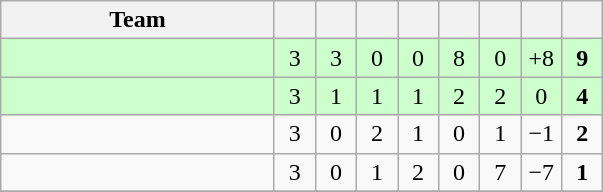<table class="wikitable" style="text-align: center;">
<tr>
<th width="175">Team</th>
<th width="20"></th>
<th width="20"></th>
<th width="20"></th>
<th width="20"></th>
<th width="20"></th>
<th width="20"></th>
<th width="20"></th>
<th width="20"></th>
</tr>
<tr bgcolor="#ccffcc">
<td align=left></td>
<td>3</td>
<td>3</td>
<td>0</td>
<td>0</td>
<td>8</td>
<td>0</td>
<td>+8</td>
<td><strong>9</strong></td>
</tr>
<tr bgcolor="#ccffcc">
<td align=left></td>
<td>3</td>
<td>1</td>
<td>1</td>
<td>1</td>
<td>2</td>
<td>2</td>
<td>0</td>
<td><strong>4</strong></td>
</tr>
<tr>
<td align=left></td>
<td>3</td>
<td>0</td>
<td>2</td>
<td>1</td>
<td>0</td>
<td>1</td>
<td>−1</td>
<td><strong>2</strong></td>
</tr>
<tr>
<td align=left></td>
<td>3</td>
<td>0</td>
<td>1</td>
<td>2</td>
<td>0</td>
<td>7</td>
<td>−7</td>
<td><strong>1</strong></td>
</tr>
<tr>
</tr>
</table>
